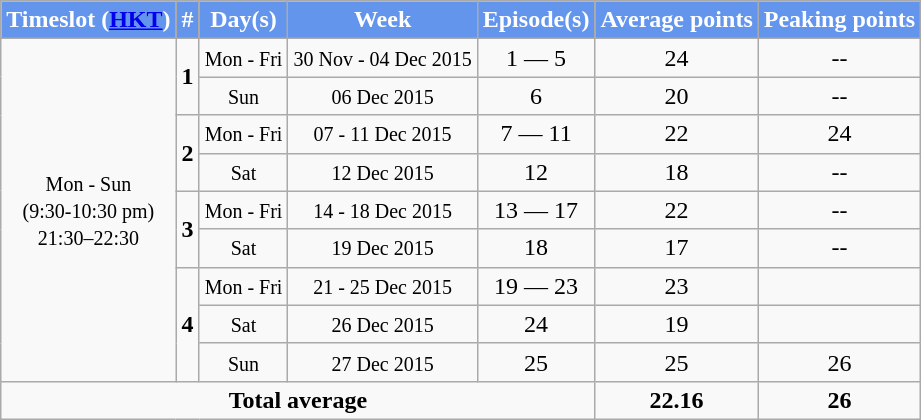<table class="wikitable" style="text-align:center;">
<tr>
<th style="background:cornflowerblue; color:white">Timeslot (<a href='#'>HKT</a>)</th>
<th style="background:cornflowerblue; color:white">#</th>
<th style="background:cornflowerblue; color:white">Day(s)</th>
<th style="background:cornflowerblue; color:white">Week</th>
<th style="background:cornflowerblue; color:white">Episode(s)</th>
<th style="background:cornflowerblue; color:white">Average points</th>
<th style="background:cornflowerblue; color:white">Peaking points</th>
</tr>
<tr>
<td rowspan="9"><small>Mon - Sun<br>(9:30-10:30 pm)<br>21:30–22:30</small></td>
<td rowspan="2"><strong>1</strong></td>
<td><small>Mon - Fri</small></td>
<td><small>30 Nov - 04 Dec 2015</small></td>
<td>1 — 5</td>
<td>24</td>
<td>--</td>
</tr>
<tr>
<td><small>Sun</small></td>
<td><small>06 Dec 2015</small></td>
<td>6</td>
<td>20</td>
<td>--</td>
</tr>
<tr>
<td rowspan="2"><strong>2</strong></td>
<td><small>Mon - Fri</small></td>
<td><small>07 - 11 Dec 2015</small></td>
<td>7 — 11</td>
<td>22</td>
<td>24</td>
</tr>
<tr>
<td><small>Sat</small></td>
<td><small>12 Dec 2015</small></td>
<td>12</td>
<td>18</td>
<td>--</td>
</tr>
<tr>
<td rowspan="2"><strong>3</strong></td>
<td><small>Mon - Fri</small></td>
<td><small>14 - 18 Dec 2015</small></td>
<td>13 — 17</td>
<td>22</td>
<td>--</td>
</tr>
<tr>
<td><small>Sat</small></td>
<td><small>19 Dec 2015</small></td>
<td>18</td>
<td>17</td>
<td>--</td>
</tr>
<tr>
<td rowspan="3"><strong>4</strong></td>
<td><small>Mon - Fri</small></td>
<td><small>21 - 25 Dec 2015</small></td>
<td>19 — 23</td>
<td>23</td>
<td></td>
</tr>
<tr>
<td><small>Sat</small></td>
<td><small>26 Dec 2015</small></td>
<td>24</td>
<td>19</td>
<td></td>
</tr>
<tr>
<td><small>Sun</small></td>
<td><small>27 Dec 2015</small></td>
<td>25</td>
<td>25</td>
<td>26</td>
</tr>
<tr>
<td colspan="5"><strong>Total average</strong></td>
<td><strong>22.16</strong></td>
<td><strong>26</strong></td>
</tr>
</table>
